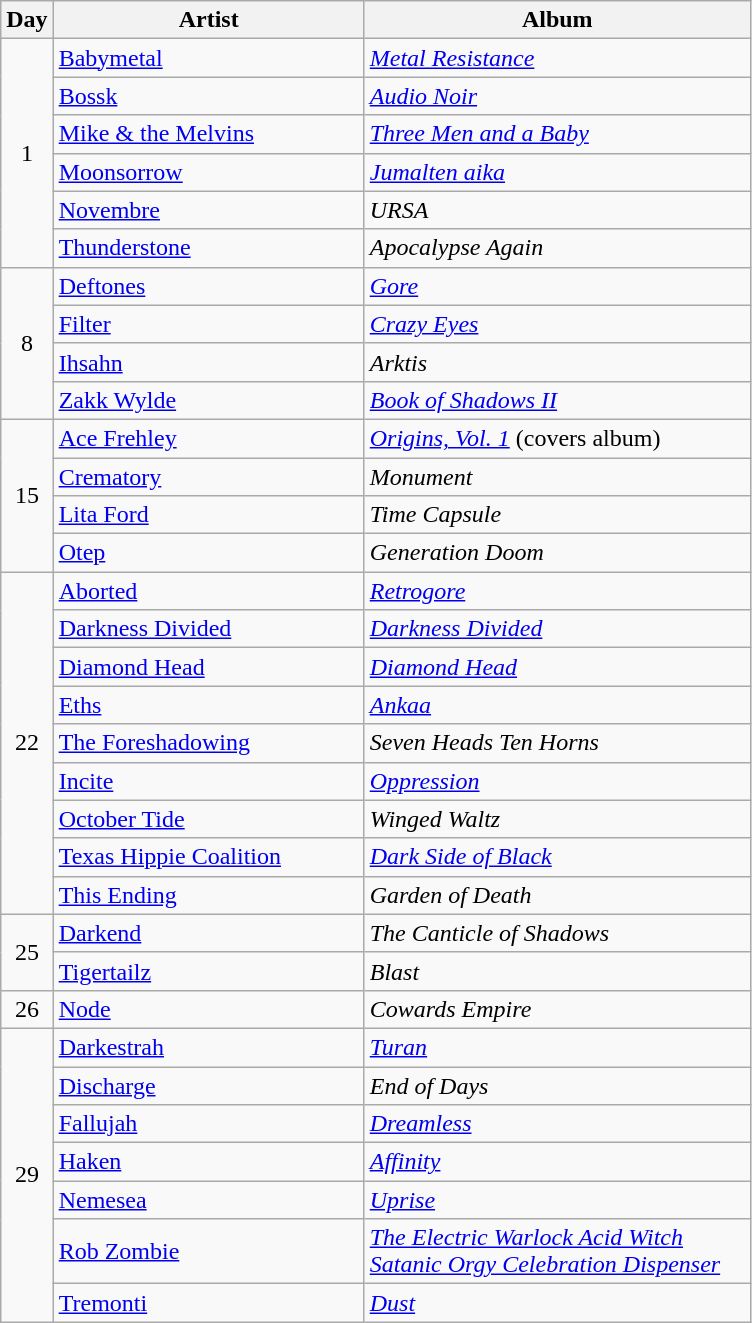<table class="wikitable">
<tr>
<th style="width:20px;">Day</th>
<th style="width:200px;">Artist</th>
<th style="width:250px;">Album</th>
</tr>
<tr>
<td style="text-align:center;" rowspan="6">1</td>
<td><a href='#'>Babymetal</a></td>
<td><em><a href='#'>Metal Resistance</a></em></td>
</tr>
<tr>
<td><a href='#'>Bossk</a></td>
<td><em><a href='#'>Audio Noir</a></em></td>
</tr>
<tr>
<td><a href='#'>Mike & the Melvins</a></td>
<td><em><a href='#'>Three Men and a Baby</a></em></td>
</tr>
<tr>
<td><a href='#'>Moonsorrow</a></td>
<td><em><a href='#'>Jumalten aika</a></em></td>
</tr>
<tr>
<td><a href='#'>Novembre</a></td>
<td><em>URSA</em></td>
</tr>
<tr>
<td><a href='#'>Thunderstone</a></td>
<td><em>Apocalypse Again</em></td>
</tr>
<tr>
<td style="text-align:center;" rowspan="4">8</td>
<td><a href='#'>Deftones</a></td>
<td><em><a href='#'>Gore</a></em></td>
</tr>
<tr>
<td><a href='#'>Filter</a></td>
<td><em><a href='#'>Crazy Eyes</a></em></td>
</tr>
<tr>
<td><a href='#'>Ihsahn</a></td>
<td><em>Arktis</em></td>
</tr>
<tr>
<td><a href='#'>Zakk Wylde</a></td>
<td><em><a href='#'>Book of Shadows II</a></em></td>
</tr>
<tr>
<td style="text-align:center;" rowspan="4">15</td>
<td><a href='#'>Ace Frehley</a></td>
<td><em><a href='#'>Origins, Vol. 1</a></em> (covers album)</td>
</tr>
<tr>
<td><a href='#'>Crematory</a></td>
<td><em>Monument</em></td>
</tr>
<tr>
<td><a href='#'>Lita Ford</a></td>
<td><em>Time Capsule</em></td>
</tr>
<tr>
<td><a href='#'>Otep</a></td>
<td><em>Generation Doom</em></td>
</tr>
<tr>
<td style="text-align:center;" rowspan="9">22</td>
<td><a href='#'>Aborted</a></td>
<td><em><a href='#'>Retrogore</a></em></td>
</tr>
<tr>
<td><a href='#'>Darkness Divided</a></td>
<td><em><a href='#'>Darkness Divided</a></em></td>
</tr>
<tr>
<td><a href='#'>Diamond Head</a></td>
<td><em><a href='#'>Diamond Head</a></em></td>
</tr>
<tr>
<td><a href='#'>Eths</a></td>
<td><em><a href='#'>Ankaa</a></em></td>
</tr>
<tr>
<td><a href='#'>The Foreshadowing</a></td>
<td><em>Seven Heads Ten Horns</em></td>
</tr>
<tr>
<td><a href='#'>Incite</a></td>
<td><em><a href='#'>Oppression</a></em></td>
</tr>
<tr>
<td><a href='#'>October Tide</a></td>
<td><em>Winged Waltz</em></td>
</tr>
<tr>
<td><a href='#'>Texas Hippie Coalition</a></td>
<td><em><a href='#'>Dark Side of Black</a></em></td>
</tr>
<tr>
<td><a href='#'>This Ending</a></td>
<td><em>Garden of Death</em></td>
</tr>
<tr>
<td style="text-align:center;" rowspan="2">25</td>
<td><a href='#'>Darkend</a></td>
<td><em>The Canticle of Shadows</em></td>
</tr>
<tr>
<td><a href='#'>Tigertailz</a></td>
<td><em>Blast</em></td>
</tr>
<tr>
<td style="text-align:center;">26</td>
<td><a href='#'>Node</a></td>
<td><em>Cowards Empire</em></td>
</tr>
<tr>
<td rowspan="7" style="text-align:center;">29</td>
<td><a href='#'>Darkestrah</a></td>
<td><em><a href='#'>Turan</a></em></td>
</tr>
<tr>
<td><a href='#'>Discharge</a></td>
<td><em>End of Days</em></td>
</tr>
<tr>
<td><a href='#'>Fallujah</a></td>
<td><em><a href='#'>Dreamless</a></em></td>
</tr>
<tr>
<td><a href='#'>Haken</a></td>
<td><em><a href='#'>Affinity</a></em></td>
</tr>
<tr>
<td><a href='#'>Nemesea</a></td>
<td><em><a href='#'>Uprise</a></em></td>
</tr>
<tr>
<td><a href='#'>Rob Zombie</a></td>
<td><em><a href='#'>The Electric Warlock Acid Witch Satanic Orgy Celebration Dispenser</a></em></td>
</tr>
<tr>
<td><a href='#'>Tremonti</a></td>
<td><em><a href='#'>Dust</a></em></td>
</tr>
</table>
